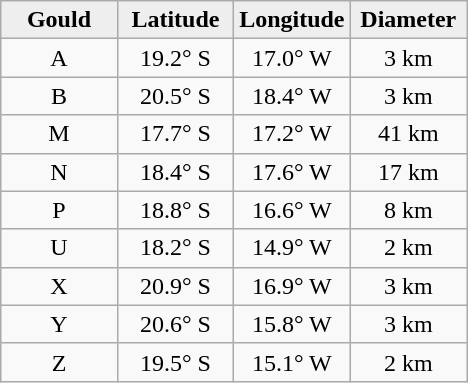<table class="wikitable">
<tr>
<th width="25%" style="background:#eeeeee;">Gould</th>
<th width="25%" style="background:#eeeeee;">Latitude</th>
<th width="25%" style="background:#eeeeee;">Longitude</th>
<th width="25%" style="background:#eeeeee;">Diameter</th>
</tr>
<tr>
<td align="center">A</td>
<td align="center">19.2° S</td>
<td align="center">17.0° W</td>
<td align="center">3 km</td>
</tr>
<tr>
<td align="center">B</td>
<td align="center">20.5° S</td>
<td align="center">18.4° W</td>
<td align="center">3 km</td>
</tr>
<tr>
<td align="center">M</td>
<td align="center">17.7° S</td>
<td align="center">17.2° W</td>
<td align="center">41 km</td>
</tr>
<tr>
<td align="center">N</td>
<td align="center">18.4° S</td>
<td align="center">17.6° W</td>
<td align="center">17 km</td>
</tr>
<tr>
<td align="center">P</td>
<td align="center">18.8° S</td>
<td align="center">16.6° W</td>
<td align="center">8 km</td>
</tr>
<tr>
<td align="center">U</td>
<td align="center">18.2° S</td>
<td align="center">14.9° W</td>
<td align="center">2 km</td>
</tr>
<tr>
<td align="center">X</td>
<td align="center">20.9° S</td>
<td align="center">16.9° W</td>
<td align="center">3 km</td>
</tr>
<tr>
<td align="center">Y</td>
<td align="center">20.6° S</td>
<td align="center">15.8° W</td>
<td align="center">3 km</td>
</tr>
<tr>
<td align="center">Z</td>
<td align="center">19.5° S</td>
<td align="center">15.1° W</td>
<td align="center">2 km</td>
</tr>
</table>
